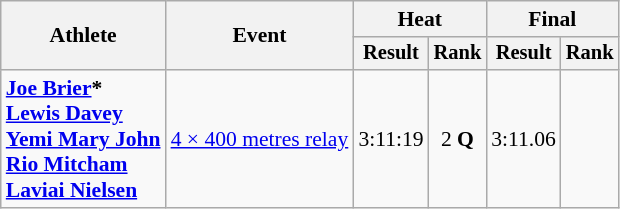<table class="wikitable" style="font-size:90%">
<tr>
<th rowspan="2">Athlete</th>
<th rowspan="2">Event</th>
<th colspan="2">Heat</th>
<th colspan="2">Final</th>
</tr>
<tr style="font-size:95%">
<th>Result</th>
<th>Rank</th>
<th>Result</th>
<th>Rank</th>
</tr>
<tr align=center>
<td align=left><strong><a href='#'>Joe Brier</a>*<br><a href='#'>Lewis Davey</a><br><a href='#'>Yemi Mary John</a><br><a href='#'>Rio Mitcham</a><br><a href='#'>Laviai Nielsen</a></strong></td>
<td align=left><a href='#'>4 × 400 metres relay</a></td>
<td>3:11:19   <strong></strong></td>
<td>2 <strong>Q</strong></td>
<td>3:11.06  <strong></strong></td>
<td></td>
</tr>
</table>
